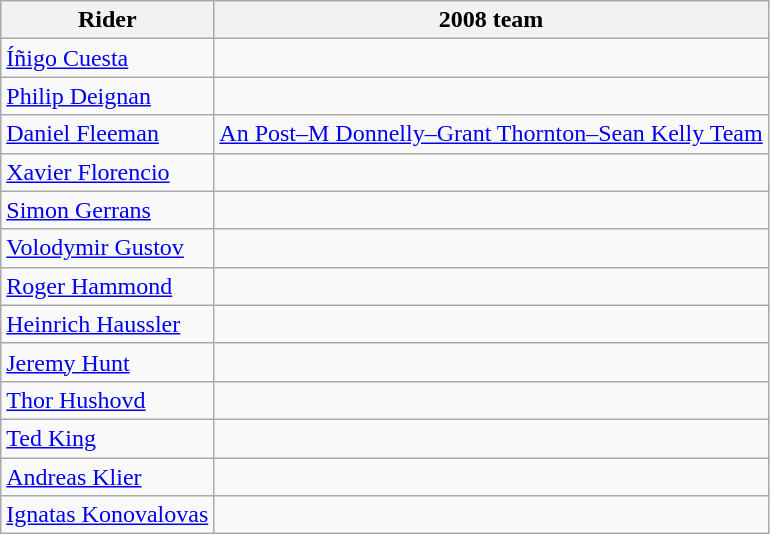<table class="wikitable">
<tr>
<th>Rider</th>
<th>2008 team</th>
</tr>
<tr>
<td><a href='#'>Íñigo Cuesta</a></td>
<td></td>
</tr>
<tr>
<td><a href='#'>Philip Deignan</a></td>
<td></td>
</tr>
<tr>
<td><a href='#'>Daniel Fleeman</a></td>
<td><a href='#'>An Post–M Donnelly–Grant Thornton–Sean Kelly Team</a></td>
</tr>
<tr>
<td><a href='#'>Xavier Florencio</a></td>
<td></td>
</tr>
<tr>
<td><a href='#'>Simon Gerrans</a></td>
<td></td>
</tr>
<tr>
<td><a href='#'>Volodymir Gustov</a></td>
<td></td>
</tr>
<tr>
<td><a href='#'>Roger Hammond</a></td>
<td></td>
</tr>
<tr>
<td><a href='#'>Heinrich Haussler</a></td>
<td></td>
</tr>
<tr>
<td><a href='#'>Jeremy Hunt</a></td>
<td></td>
</tr>
<tr>
<td><a href='#'>Thor Hushovd</a></td>
<td></td>
</tr>
<tr>
<td><a href='#'>Ted King</a></td>
<td></td>
</tr>
<tr>
<td><a href='#'>Andreas Klier</a></td>
<td></td>
</tr>
<tr>
<td><a href='#'>Ignatas Konovalovas</a></td>
<td></td>
</tr>
</table>
